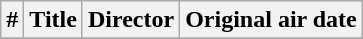<table class="wikitable plainrowheaders">
<tr>
<th>#</th>
<th>Title</th>
<th>Director</th>
<th>Original air date</th>
</tr>
<tr>
</tr>
</table>
